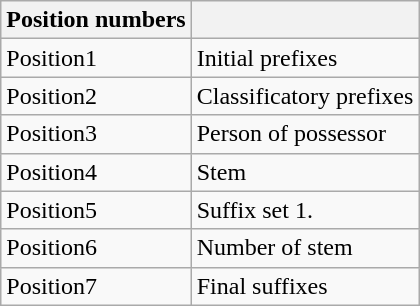<table class="wikitable">
<tr>
<th>Position numbers</th>
<th></th>
</tr>
<tr>
<td>Position1</td>
<td>Initial prefixes</td>
</tr>
<tr>
<td>Position2</td>
<td>Classificatory prefixes</td>
</tr>
<tr>
<td>Position3</td>
<td>Person of possessor</td>
</tr>
<tr>
<td>Position4</td>
<td>Stem</td>
</tr>
<tr>
<td>Position5</td>
<td>Suffix set 1.</td>
</tr>
<tr>
<td>Position6</td>
<td>Number of stem</td>
</tr>
<tr>
<td>Position7</td>
<td>Final suffixes</td>
</tr>
</table>
